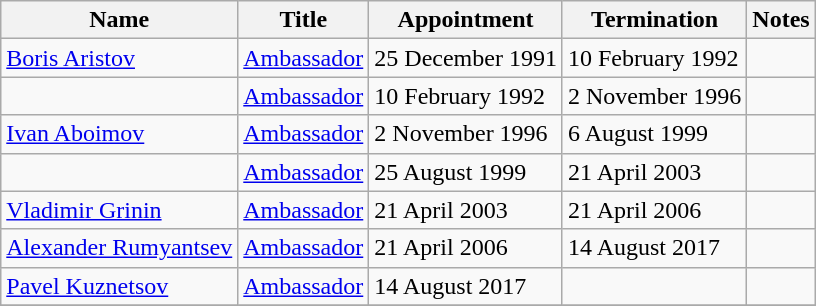<table class="wikitable">
<tr valign="middle">
<th>Name</th>
<th>Title</th>
<th>Appointment</th>
<th>Termination</th>
<th>Notes</th>
</tr>
<tr>
<td><a href='#'>Boris Aristov</a></td>
<td><a href='#'>Ambassador</a></td>
<td>25 December 1991</td>
<td>10 February 1992</td>
<td></td>
</tr>
<tr>
<td></td>
<td><a href='#'>Ambassador</a></td>
<td>10 February 1992</td>
<td>2 November 1996</td>
</tr>
<tr>
<td><a href='#'>Ivan Aboimov</a></td>
<td><a href='#'>Ambassador</a></td>
<td>2 November 1996</td>
<td>6 August 1999</td>
<td></td>
</tr>
<tr>
<td></td>
<td><a href='#'>Ambassador</a></td>
<td>25 August 1999</td>
<td>21 April 2003</td>
<td></td>
</tr>
<tr>
<td><a href='#'>Vladimir Grinin</a></td>
<td><a href='#'>Ambassador</a></td>
<td>21 April 2003</td>
<td>21 April 2006</td>
<td></td>
</tr>
<tr>
<td><a href='#'>Alexander Rumyantsev</a></td>
<td><a href='#'>Ambassador</a></td>
<td>21 April 2006</td>
<td>14 August 2017</td>
<td></td>
</tr>
<tr>
<td><a href='#'>Pavel Kuznetsov</a></td>
<td><a href='#'>Ambassador</a></td>
<td>14 August 2017</td>
<td></td>
<td></td>
</tr>
<tr>
</tr>
</table>
